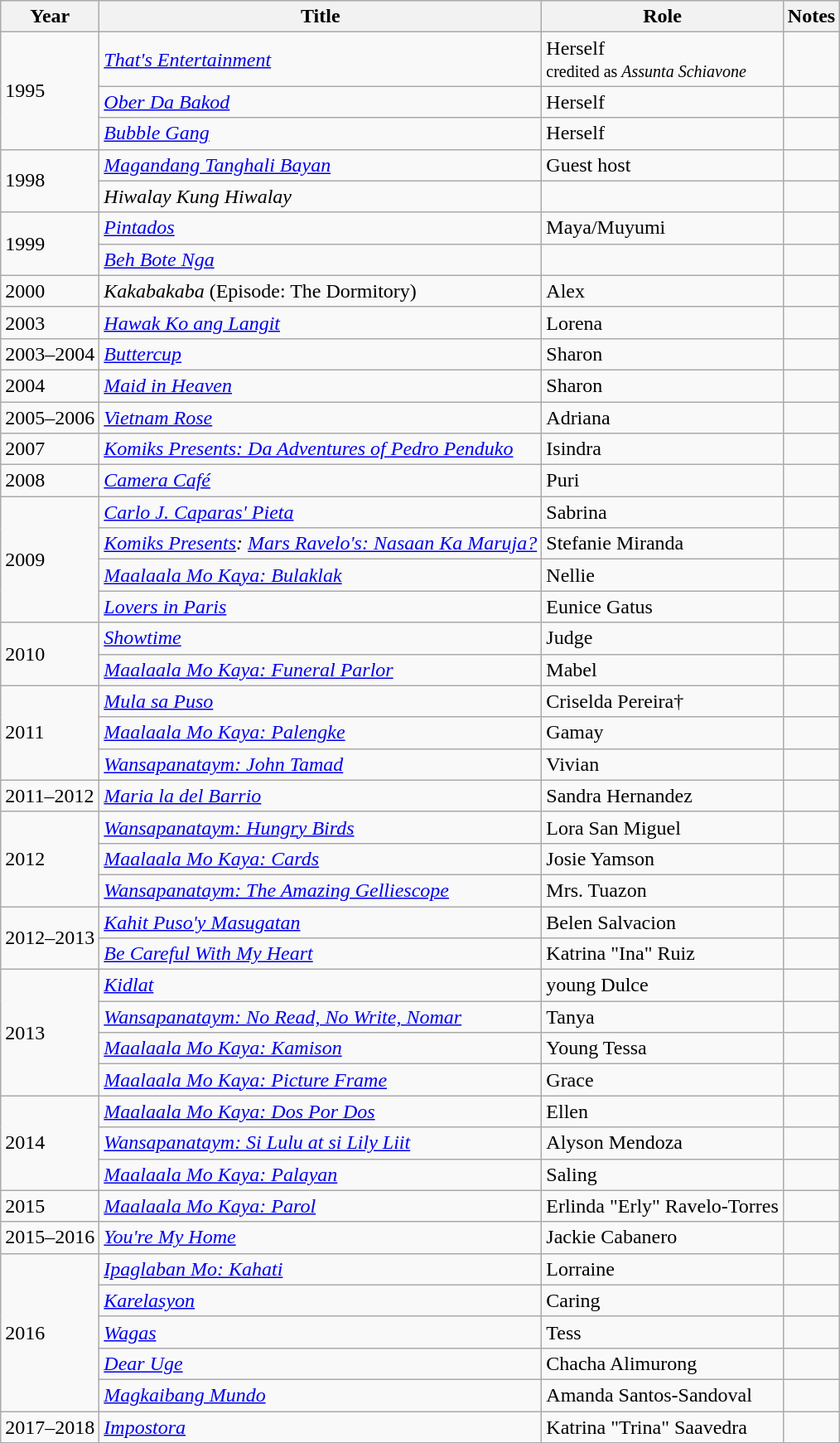<table class="wikitable sortable">
<tr>
<th>Year</th>
<th>Title</th>
<th>Role</th>
<th>Notes</th>
</tr>
<tr>
<td rowspan=3>1995</td>
<td><em><a href='#'>That's Entertainment</a></em></td>
<td>Herself<br><small>credited as <em>Assunta Schiavone</em></small></td>
<td></td>
</tr>
<tr>
<td><em><a href='#'>Ober Da Bakod</a></em></td>
<td>Herself</td>
<td></td>
</tr>
<tr>
<td><em><a href='#'>Bubble Gang</a></em></td>
<td>Herself</td>
<td></td>
</tr>
<tr>
<td rowspan=2>1998</td>
<td><em><a href='#'>Magandang Tanghali Bayan</a></em></td>
<td>Guest host</td>
<td></td>
</tr>
<tr>
<td><em>Hiwalay Kung Hiwalay</em></td>
<td></td>
<td></td>
</tr>
<tr>
<td rowspan=2>1999</td>
<td><em><a href='#'>Pintados</a></em></td>
<td>Maya/Muyumi</td>
<td></td>
</tr>
<tr>
<td><em><a href='#'>Beh Bote Nga</a></em></td>
<td></td>
<td></td>
</tr>
<tr>
<td>2000</td>
<td><em>Kakabakaba</em> (Episode: The Dormitory)</td>
<td>Alex</td>
<td></td>
</tr>
<tr>
<td>2003</td>
<td><em><a href='#'>Hawak Ko ang Langit</a></em></td>
<td>Lorena</td>
<td></td>
</tr>
<tr>
<td>2003–2004</td>
<td><em><a href='#'>Buttercup</a></em></td>
<td>Sharon</td>
<td></td>
</tr>
<tr>
<td>2004</td>
<td><em><a href='#'>Maid in Heaven</a></em></td>
<td>Sharon</td>
<td></td>
</tr>
<tr>
<td>2005–2006</td>
<td><em><a href='#'>Vietnam Rose</a></em></td>
<td>Adriana</td>
<td></td>
</tr>
<tr>
<td>2007</td>
<td><em><a href='#'>Komiks Presents: Da Adventures of Pedro Penduko</a></em></td>
<td>Isindra</td>
<td></td>
</tr>
<tr>
<td>2008</td>
<td><em><a href='#'>Camera Café</a></em></td>
<td>Puri</td>
<td></td>
</tr>
<tr>
<td rowspan=4>2009</td>
<td><em><a href='#'>Carlo J. Caparas' Pieta</a> </em></td>
<td>Sabrina</td>
<td></td>
</tr>
<tr>
<td><em><a href='#'>Komiks Presents</a>: <a href='#'>Mars Ravelo's: Nasaan Ka Maruja?</a></em></td>
<td>Stefanie Miranda</td>
<td></td>
</tr>
<tr>
<td><em><a href='#'>Maalaala Mo Kaya: Bulaklak</a></em></td>
<td>Nellie</td>
<td></td>
</tr>
<tr>
<td><em><a href='#'>Lovers in Paris</a></em></td>
<td>Eunice Gatus</td>
<td></td>
</tr>
<tr>
<td rowspan=2>2010</td>
<td><em><a href='#'>Showtime</a></em></td>
<td>Judge</td>
<td></td>
</tr>
<tr>
<td><em><a href='#'>Maalaala Mo Kaya: Funeral Parlor</a></em></td>
<td>Mabel</td>
<td></td>
</tr>
<tr>
<td rowspan=3>2011</td>
<td><em><a href='#'>Mula sa Puso</a></em></td>
<td>Criselda Pereira†</td>
<td></td>
</tr>
<tr>
<td><em><a href='#'>Maalaala Mo Kaya: Palengke</a></em></td>
<td>Gamay</td>
<td></td>
</tr>
<tr>
<td><em><a href='#'>Wansapanataym: John Tamad</a></em></td>
<td>Vivian</td>
<td></td>
</tr>
<tr>
<td>2011–2012</td>
<td><em><a href='#'>Maria la del Barrio</a></em></td>
<td>Sandra Hernandez</td>
<td></td>
</tr>
<tr>
<td rowspan=3>2012</td>
<td><em><a href='#'>Wansapanataym: Hungry Birds</a></em></td>
<td>Lora San Miguel</td>
<td></td>
</tr>
<tr>
<td><em><a href='#'>Maalaala Mo Kaya: Cards</a></em></td>
<td>Josie Yamson</td>
<td></td>
</tr>
<tr>
<td><em><a href='#'>Wansapanataym: The Amazing Gelliescope</a></em></td>
<td>Mrs. Tuazon</td>
<td></td>
</tr>
<tr>
<td rowspan=2>2012–2013</td>
<td><em><a href='#'>Kahit Puso'y Masugatan</a></em></td>
<td>Belen Salvacion</td>
<td></td>
</tr>
<tr>
<td><em><a href='#'>Be Careful With My Heart</a></em></td>
<td>Katrina "Ina" Ruiz</td>
<td></td>
</tr>
<tr>
<td rowspan=4>2013</td>
<td><em><a href='#'>Kidlat</a></em></td>
<td>young Dulce</td>
<td></td>
</tr>
<tr>
<td><em><a href='#'>Wansapanataym: No Read, No Write, Nomar</a></em></td>
<td>Tanya</td>
<td></td>
</tr>
<tr>
<td><em><a href='#'>Maalaala Mo Kaya: Kamison</a></em></td>
<td>Young Tessa</td>
<td></td>
</tr>
<tr>
<td><em><a href='#'>Maalaala Mo Kaya: Picture Frame</a></em></td>
<td>Grace</td>
<td></td>
</tr>
<tr>
<td rowspan=3>2014</td>
<td><em><a href='#'>Maalaala Mo Kaya: Dos Por Dos</a></em></td>
<td>Ellen</td>
<td></td>
</tr>
<tr>
<td><em><a href='#'>Wansapanataym: Si Lulu at si Lily Liit</a></em></td>
<td>Alyson Mendoza</td>
<td></td>
</tr>
<tr>
<td><em><a href='#'>Maalaala Mo Kaya: Palayan</a></em></td>
<td>Saling</td>
<td></td>
</tr>
<tr>
<td>2015</td>
<td><em><a href='#'>Maalaala Mo Kaya: Parol</a> </em></td>
<td>Erlinda "Erly" Ravelo-Torres</td>
<td></td>
</tr>
<tr>
<td>2015–2016</td>
<td><em><a href='#'>You're My Home</a></em></td>
<td>Jackie Cabanero</td>
<td></td>
</tr>
<tr>
<td rowspan=5>2016</td>
<td><em><a href='#'>Ipaglaban Mo: Kahati</a></em></td>
<td>Lorraine</td>
<td></td>
</tr>
<tr>
<td><em><a href='#'>Karelasyon</a></em></td>
<td>Caring</td>
<td></td>
</tr>
<tr>
<td><em><a href='#'>Wagas</a></em></td>
<td>Tess</td>
<td></td>
</tr>
<tr>
<td><em><a href='#'>Dear Uge</a></em></td>
<td>Chacha Alimurong</td>
<td></td>
</tr>
<tr>
<td><em><a href='#'>Magkaibang Mundo</a></em></td>
<td>Amanda Santos-Sandoval</td>
<td></td>
</tr>
<tr>
<td>2017–2018</td>
<td><em><a href='#'>Impostora</a></em></td>
<td>Katrina "Trina" Saavedra</td>
<td></td>
</tr>
</table>
